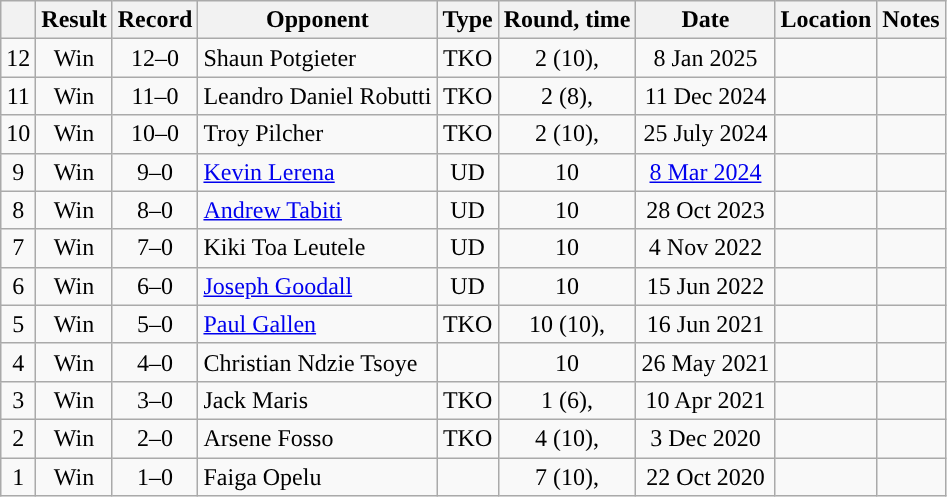<table class="wikitable" style="text-align:center">
<tr>
<th></th>
<th>Result</th>
<th>Record</th>
<th>Opponent</th>
<th>Type</th>
<th>Round, time</th>
<th>Date</th>
<th>Location</th>
<th>Notes</th>
</tr>
<tr>
<td>12</td>
<td>Win</td>
<td>12–0</td>
<td style="text-align:left;">Shaun Potgieter</td>
<td>TKO</td>
<td>2 (10), </td>
<td>8 Jan 2025</td>
<td style="text-align:left;"></td>
<td style="text-align:left;"></td>
</tr>
<tr>
<td>11</td>
<td>Win</td>
<td>11–0</td>
<td align="left">Leandro Daniel Robutti</td>
<td>TKO</td>
<td>2 (8), </td>
<td>11 Dec 2024</td>
<td style="text-align:left;”"></td>
<td></td>
</tr>
<tr>
<td>10</td>
<td>Win</td>
<td>10–0</td>
<td align="left">Troy Pilcher</td>
<td>TKO</td>
<td>2 (10), </td>
<td>25 July 2024</td>
<td style="text-align:left;”"></td>
<td style="text-align:left;"></td>
</tr>
<tr>
<td>9</td>
<td>Win</td>
<td>9–0</td>
<td align=left><a href='#'>Kevin Lerena</a></td>
<td>UD</td>
<td>10</td>
<td><a href='#'>8 Mar 2024</a></td>
<td style="text-align:left;"></td>
<td style="text-align:left;"></td>
</tr>
<tr>
<td>8</td>
<td>Win</td>
<td>8–0</td>
<td align=left><a href='#'>Andrew Tabiti</a></td>
<td>UD</td>
<td>10</td>
<td>28 Oct 2023</td>
<td style="text-align:left;"></td>
<td style="text-align:left;"></td>
</tr>
<tr>
<td>7</td>
<td>Win</td>
<td>7–0</td>
<td align=left>Kiki Toa Leutele</td>
<td>UD</td>
<td>10</td>
<td>4 Nov 2022</td>
<td style="text-align:left;"></td>
<td style="text-align:left;"></td>
</tr>
<tr>
<td>6</td>
<td>Win</td>
<td>6–0</td>
<td align=left><a href='#'>Joseph Goodall</a></td>
<td>UD</td>
<td>10</td>
<td>15 Jun 2022</td>
<td style="text-align:left;"></td>
<td style="text-align:left;"></td>
</tr>
<tr>
<td>5</td>
<td>Win</td>
<td>5–0</td>
<td style="text-align:left;"><a href='#'>Paul Gallen</a></td>
<td>TKO</td>
<td>10 (10), </td>
<td>16 Jun 2021</td>
<td style="text-align:left;"></td>
<td style="text-align:left;"></td>
</tr>
<tr>
<td>4</td>
<td>Win</td>
<td>4–0</td>
<td style="text-align:left;">Christian Ndzie Tsoye</td>
<td></td>
<td>10</td>
<td>26 May 2021</td>
<td style="text-align:left;"></td>
<td style="text-align:left;"></td>
</tr>
<tr>
<td>3</td>
<td>Win</td>
<td>3–0</td>
<td style="text-align:left;">Jack Maris</td>
<td>TKO</td>
<td>1 (6), </td>
<td>10 Apr 2021</td>
<td style="text-align:left;"></td>
<td></td>
</tr>
<tr>
<td>2</td>
<td>Win</td>
<td>2–0</td>
<td style="text-align:left;">Arsene Fosso</td>
<td>TKO</td>
<td>4 (10), </td>
<td>3 Dec 2020</td>
<td style="text-align:left;"></td>
<td style="text-align:left;"></td>
</tr>
<tr>
<td>1</td>
<td>Win</td>
<td>1–0</td>
<td style="text-align:left;">Faiga Opelu</td>
<td></td>
<td>7 (10), </td>
<td>22 Oct 2020</td>
<td style="text-align:left;"></td>
<td style="text-align:left;"></td>
</tr>
</table>
